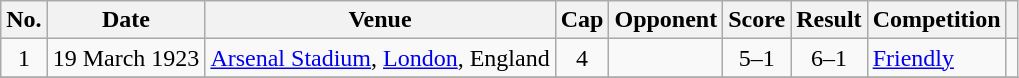<table class="wikitable sortable">
<tr>
<th scope="col">No.</th>
<th scope="col">Date</th>
<th scope="col">Venue</th>
<th scope="col">Cap</th>
<th scope="col">Opponent</th>
<th scope="col">Score</th>
<th scope="col">Result</th>
<th scope="col">Competition</th>
<th scope="col" class="unsortable"></th>
</tr>
<tr>
<td style="text-align: center;">1</td>
<td>19 March 1923</td>
<td><a href='#'>Arsenal Stadium</a>, <a href='#'>London</a>, England</td>
<td style="text-align: center;">4</td>
<td></td>
<td style="text-align: center;">5–1</td>
<td style="text-align: center;">6–1</td>
<td><a href='#'>Friendly</a></td>
<td style="text-align: center;"></td>
</tr>
<tr>
</tr>
</table>
